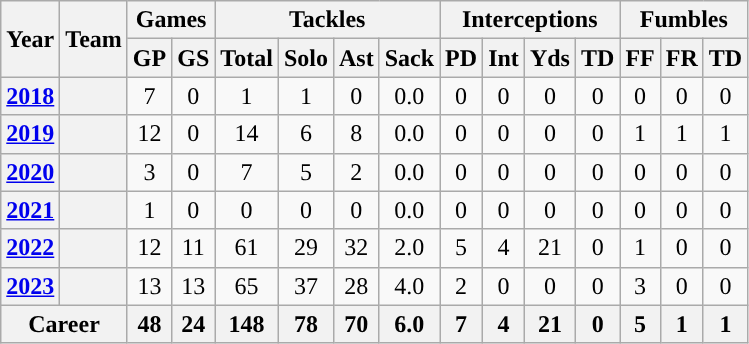<table class="wikitable" style="text-align:center;">
<tr>
<th rowspan="2">Year</th>
<th rowspan="2">Team</th>
<th colspan="2">Games</th>
<th colspan="4">Tackles</th>
<th colspan="4">Interceptions</th>
<th colspan="3">Fumbles</th>
</tr>
<tr>
<th>GP</th>
<th>GS</th>
<th>Total</th>
<th>Solo</th>
<th>Ast</th>
<th>Sack</th>
<th>PD</th>
<th>Int</th>
<th>Yds</th>
<th>TD</th>
<th>FF</th>
<th>FR</th>
<th>TD</th>
</tr>
<tr>
<th><a href='#'>2018</a></th>
<th><a href='#'></a></th>
<td>7</td>
<td>0</td>
<td>1</td>
<td>1</td>
<td>0</td>
<td>0.0</td>
<td>0</td>
<td>0</td>
<td>0</td>
<td>0</td>
<td>0</td>
<td>0</td>
<td>0</td>
</tr>
<tr>
<th><a href='#'>2019</a></th>
<th><a href='#'></a></th>
<td>12</td>
<td>0</td>
<td>14</td>
<td>6</td>
<td>8</td>
<td>0.0</td>
<td>0</td>
<td>0</td>
<td>0</td>
<td>0</td>
<td>1</td>
<td>1</td>
<td>1</td>
</tr>
<tr>
<th><a href='#'>2020</a></th>
<th><a href='#'></a></th>
<td>3</td>
<td>0</td>
<td>7</td>
<td>5</td>
<td>2</td>
<td>0.0</td>
<td>0</td>
<td>0</td>
<td>0</td>
<td>0</td>
<td>0</td>
<td>0</td>
<td>0</td>
</tr>
<tr>
<th><a href='#'>2021</a></th>
<th><a href='#'></a></th>
<td>1</td>
<td>0</td>
<td>0</td>
<td>0</td>
<td>0</td>
<td>0.0</td>
<td>0</td>
<td>0</td>
<td>0</td>
<td>0</td>
<td>0</td>
<td>0</td>
<td>0</td>
</tr>
<tr>
<th><a href='#'>2022</a></th>
<th><a href='#'></a></th>
<td>12</td>
<td>11</td>
<td>61</td>
<td>29</td>
<td>32</td>
<td>2.0</td>
<td>5</td>
<td>4</td>
<td>21</td>
<td>0</td>
<td>1</td>
<td>0</td>
<td>0</td>
</tr>
<tr>
<th><a href='#'>2023</a></th>
<th><a href='#'></a></th>
<td>13</td>
<td>13</td>
<td>65</td>
<td>37</td>
<td>28</td>
<td>4.0</td>
<td>2</td>
<td>0</td>
<td>0</td>
<td>0</td>
<td>3</td>
<td>0</td>
<td>0</td>
</tr>
<tr>
<th align=center colspan="2">Career</th>
<th>48</th>
<th>24</th>
<th>148</th>
<th>78</th>
<th>70</th>
<th>6.0</th>
<th>7</th>
<th>4</th>
<th>21</th>
<th>0</th>
<th>5</th>
<th>1</th>
<th>1</th>
</tr>
</table>
